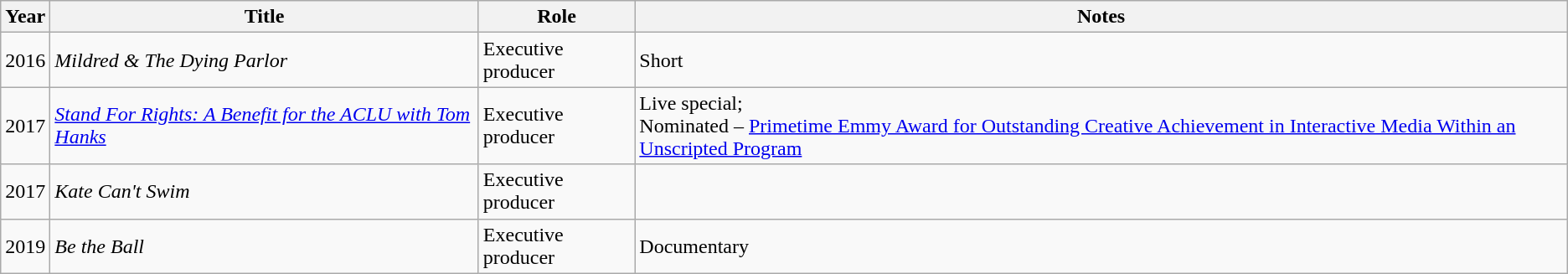<table class="wikitable sortable">
<tr>
<th>Year</th>
<th>Title</th>
<th>Role</th>
<th class="unsortable">Notes</th>
</tr>
<tr>
<td>2016</td>
<td><em>Mildred & The Dying Parlor</em></td>
<td>Executive producer</td>
<td>Short</td>
</tr>
<tr>
<td>2017</td>
<td><em><a href='#'>Stand For Rights: A Benefit for the ACLU with Tom Hanks</a></em></td>
<td>Executive producer</td>
<td>Live special;<br>Nominated – <a href='#'>Primetime Emmy Award for Outstanding Creative Achievement in Interactive Media Within an Unscripted Program</a></td>
</tr>
<tr>
<td>2017</td>
<td><em>Kate Can't Swim</em></td>
<td>Executive producer</td>
<td></td>
</tr>
<tr>
<td>2019</td>
<td><em>Be the Ball</em></td>
<td>Executive producer</td>
<td>Documentary</td>
</tr>
</table>
